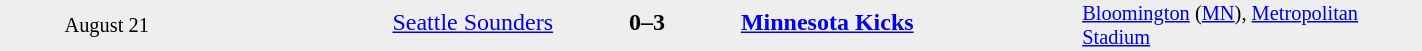<table style="width: 75%; background: #eeeeee;" cellspacing="0">
<tr>
<td style=font-size:85% align=center rowspan=3 width=15%>August 21</td>
<td width=24% align=right><a href='#'>Seattle Sounders</a></td>
<td align=center width=13%><strong>0–3</strong></td>
<td width=24%><strong><a href='#'>Minnesota Kicks</a></strong></td>
<td style=font-size:85% rowspan=3 valign=top><a href='#'>Bloomington</a> (<a href='#'>MN</a>), <a href='#'>Metropolitan Stadium</a></td>
</tr>
<tr style=font-size:85%>
<td align=right valign=top></td>
<td valign=top></td>
<td align=left valign=top></td>
</tr>
</table>
